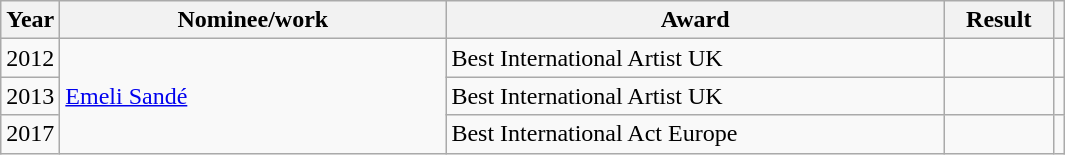<table class="wikitable">
<tr>
<th>Year</th>
<th width="250">Nominee/work</th>
<th width="325">Award</th>
<th width="65">Result</th>
<th></th>
</tr>
<tr>
<td>2012</td>
<td rowspan="3"><a href='#'>Emeli Sandé</a></td>
<td>Best International Artist UK</td>
<td></td>
<td style="text-align:center;"></td>
</tr>
<tr>
<td>2013</td>
<td>Best International Artist UK</td>
<td></td>
<td style="text-align:center;"></td>
</tr>
<tr>
<td>2017</td>
<td>Best International Act Europe</td>
<td></td>
<td style="text-align:center;"></td>
</tr>
</table>
